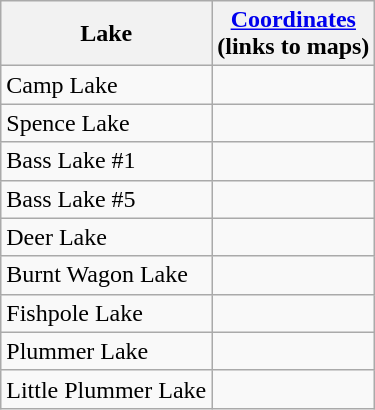<table class="wikitable">
<tr>
<th>Lake</th>
<th><a href='#'>Coordinates</a><br>(links to maps)</th>
</tr>
<tr>
<td>Camp Lake</td>
<td></td>
</tr>
<tr>
<td>Spence Lake</td>
<td></td>
</tr>
<tr>
<td>Bass Lake #1</td>
<td></td>
</tr>
<tr>
<td>Bass Lake #5</td>
<td></td>
</tr>
<tr>
<td>Deer Lake</td>
<td></td>
</tr>
<tr>
<td>Burnt Wagon Lake</td>
<td></td>
</tr>
<tr>
<td>Fishpole Lake</td>
<td></td>
</tr>
<tr>
<td>Plummer Lake</td>
<td></td>
</tr>
<tr>
<td>Little Plummer Lake</td>
<td></td>
</tr>
</table>
